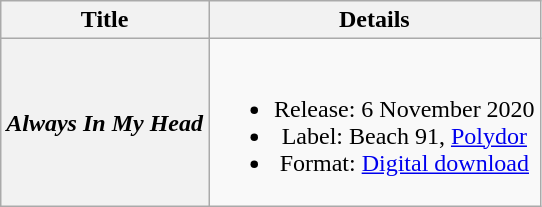<table class="wikitable plainrowheaders" style="text-align:center;" border="1">
<tr>
<th scope="col">Title</th>
<th scope="col">Details</th>
</tr>
<tr>
<th scope="row"><em>Always In My Head</em></th>
<td><br><ul><li>Release: 6 November 2020</li><li>Label: Beach 91, <a href='#'>Polydor</a></li><li>Format: <a href='#'>Digital download</a></li></ul></td>
</tr>
</table>
